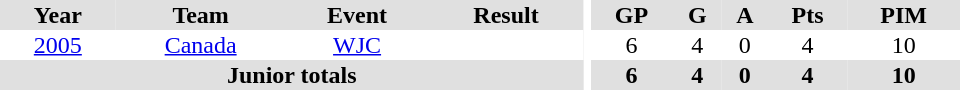<table border="0" cellpadding="1" cellspacing="0" ID="Table3" style="text-align:center; width:40em">
<tr ALIGN="center" bgcolor="#e0e0e0">
<th>Year</th>
<th>Team</th>
<th>Event</th>
<th>Result</th>
<th rowspan="99" bgcolor="#ffffff"></th>
<th>GP</th>
<th>G</th>
<th>A</th>
<th>Pts</th>
<th>PIM</th>
</tr>
<tr>
<td><a href='#'>2005</a></td>
<td><a href='#'>Canada</a></td>
<td><a href='#'>WJC</a></td>
<td></td>
<td>6</td>
<td>4</td>
<td>0</td>
<td>4</td>
<td>10</td>
</tr>
<tr bgcolor="#e0e0e0">
<th colspan=4>Junior totals</th>
<th>6</th>
<th>4</th>
<th>0</th>
<th>4</th>
<th>10</th>
</tr>
</table>
